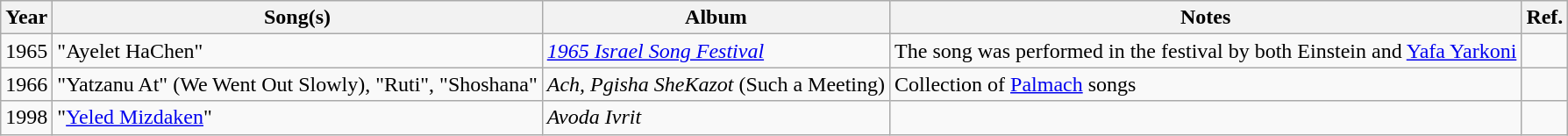<table class="wikitable">
<tr>
<th style="width:1em;">Year</th>
<th>Song(s)</th>
<th>Album</th>
<th>Notes</th>
<th>Ref.</th>
</tr>
<tr>
<td>1965</td>
<td>"Ayelet HaChen"</td>
<td><em><a href='#'>1965 Israel Song Festival</a></em></td>
<td>The song was performed in the festival by both Einstein and <a href='#'>Yafa Yarkoni</a></td>
<td style="text-align:center;"></td>
</tr>
<tr>
<td>1966</td>
<td>"Yatzanu At" (We Went Out Slowly), "Ruti", "Shoshana"</td>
<td><em>Ach, Pgisha SheKazot</em> (Such a Meeting)</td>
<td>Collection of <a href='#'>Palmach</a> songs</td>
<td style="text-align:center;"></td>
</tr>
<tr>
<td>1998</td>
<td>"<a href='#'>Yeled Mizdaken</a>"</td>
<td><em>Avoda Ivrit</em></td>
<td></td>
<td style="text-align:center;"></td>
</tr>
</table>
